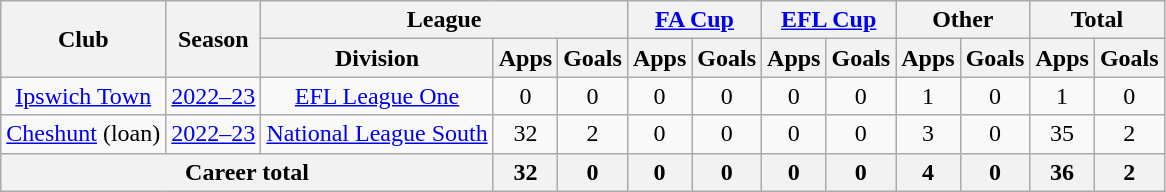<table class="wikitable" style="text-align:center;">
<tr>
<th rowspan="2">Club</th>
<th rowspan="2">Season</th>
<th colspan="3">League</th>
<th colspan="2"><a href='#'>FA Cup</a></th>
<th colspan="2"><a href='#'>EFL Cup</a></th>
<th colspan="2">Other</th>
<th colspan="2">Total</th>
</tr>
<tr>
<th>Division</th>
<th>Apps</th>
<th>Goals</th>
<th>Apps</th>
<th>Goals</th>
<th>Apps</th>
<th>Goals</th>
<th>Apps</th>
<th>Goals</th>
<th>Apps</th>
<th>Goals</th>
</tr>
<tr>
<td><a href='#'>Ipswich Town</a></td>
<td><a href='#'>2022–23</a></td>
<td><a href='#'>EFL League One</a></td>
<td>0</td>
<td>0</td>
<td>0</td>
<td>0</td>
<td>0</td>
<td>0</td>
<td>1</td>
<td>0</td>
<td>1</td>
<td>0</td>
</tr>
<tr>
<td><a href='#'>Cheshunt</a> (loan)</td>
<td><a href='#'>2022–23</a></td>
<td><a href='#'>National League South</a></td>
<td>32</td>
<td>2</td>
<td>0</td>
<td>0</td>
<td>0</td>
<td>0</td>
<td>3</td>
<td>0</td>
<td>35</td>
<td>2</td>
</tr>
<tr>
<th colspan="3">Career total</th>
<th>32</th>
<th>0</th>
<th>0</th>
<th>0</th>
<th>0</th>
<th>0</th>
<th>4</th>
<th>0</th>
<th>36</th>
<th>2</th>
</tr>
</table>
